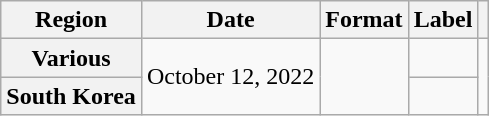<table class="wikitable plainrowheaders">
<tr>
<th scope="col">Region</th>
<th scope="col">Date</th>
<th scope="col">Format</th>
<th scope="col">Label</th>
<th scope="col"></th>
</tr>
<tr>
<th scope="row">Various</th>
<td rowspan="2">October 12, 2022</td>
<td rowspan="2"></td>
<td></td>
<td rowspan="2" style="text-align:center"></td>
</tr>
<tr>
<th scope="row">South Korea</th>
<td></td>
</tr>
</table>
